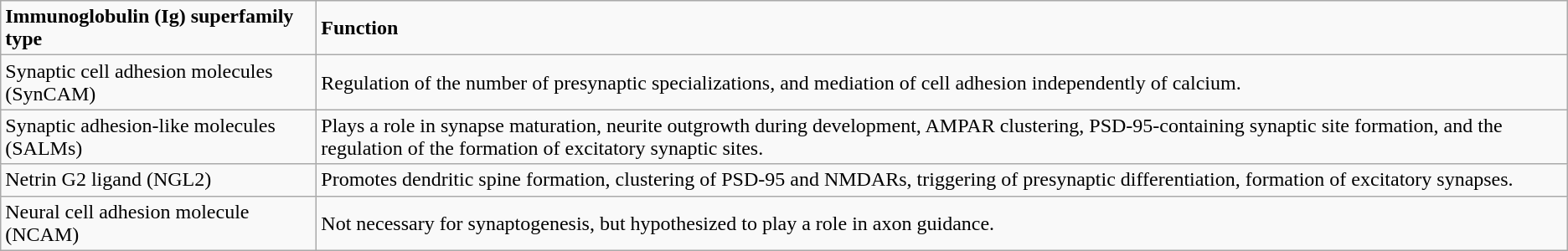<table class="wikitable">
<tr>
<td><strong>Immunoglobulin (Ig) superfamily type</strong></td>
<td><strong>Function</strong></td>
</tr>
<tr>
<td>Synaptic cell adhesion molecules (SynCAM)</td>
<td>Regulation of the number of presynaptic specializations, and mediation of cell adhesion independently of calcium.</td>
</tr>
<tr>
<td>Synaptic adhesion-like molecules (SALMs)</td>
<td>Plays a role in synapse maturation, neurite outgrowth during development, AMPAR clustering, PSD-95-containing synaptic site formation, and the regulation of the formation of excitatory synaptic sites.</td>
</tr>
<tr>
<td>Netrin G2 ligand (NGL2)</td>
<td>Promotes dendritic spine formation, clustering of PSD-95 and NMDARs, triggering of presynaptic differentiation, formation of excitatory synapses.</td>
</tr>
<tr>
<td>Neural cell adhesion molecule (NCAM)</td>
<td>Not necessary for synaptogenesis, but hypothesized to play a role in axon guidance.</td>
</tr>
</table>
